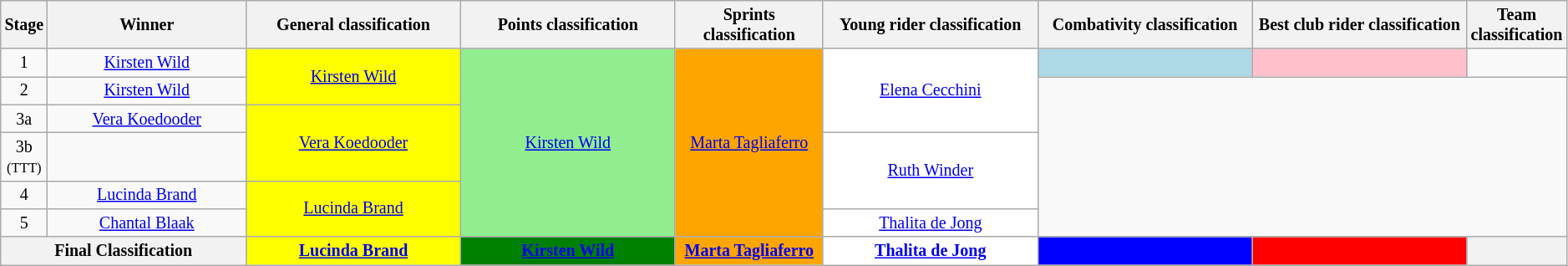<table class="wikitable" style="text-align: center; font-size:smaller;">
<tr>
<th style="width:1%;">Stage</th>
<th style="width:14%;">Winner</th>
<th style="width:10%;">General classification<br></th>
<th style="width:10%;">Points classification<br></th>
<th style="width:10%;">Sprints classification<br></th>
<th style="width:10%;">Young rider classification<br></th>
<th style="width:10%;">Combativity classification<br></th>
<th style="width:10%;">Best club rider classification<br></th>
<th style="width:10%;">Team classification</th>
</tr>
<tr>
<td>1</td>
<td><a href='#'>Kirsten Wild</a></td>
<td style="background:yellow;" rowspan=2><a href='#'>Kirsten Wild</a></td>
<td style="background:lightgreen;" rowspan=6><a href='#'>Kirsten Wild</a></td>
<td style="background:orange;" rowspan=6><a href='#'>Marta Tagliaferro</a></td>
<td style="background:white;" rowspan=3><a href='#'>Elena Cecchini</a></td>
<td style="background:lightblue;"></td>
<td style="background:pink;"></td>
<td></td>
</tr>
<tr>
<td>2</td>
<td><a href='#'>Kirsten Wild</a></td>
</tr>
<tr>
<td>3a</td>
<td><a href='#'>Vera Koedooder</a></td>
<td style="background:yellow;" rowspan=2><a href='#'>Vera Koedooder</a></td>
</tr>
<tr>
<td>3b <small>(TTT)</small></td>
<td></td>
<td style="background:white;" rowspan=2><a href='#'>Ruth Winder</a></td>
</tr>
<tr>
<td>4</td>
<td><a href='#'>Lucinda Brand</a></td>
<td style="background:yellow;" rowspan=2><a href='#'>Lucinda Brand</a></td>
</tr>
<tr>
<td>5</td>
<td><a href='#'>Chantal Blaak</a></td>
<td style="background:white;"><a href='#'>Thalita de Jong</a></td>
</tr>
<tr>
<th colspan=2><strong>Final Classification</strong></th>
<th style="background-color:yellow; background:yellow; width:15%;"><a href='#'>Lucinda Brand</a></th>
<th style="background:green; width:15%;"><a href='#'>Kirsten Wild</a></th>
<th style="background:orange;"><a href='#'>Marta Tagliaferro</a></th>
<th style="background:white; width:15%;"><a href='#'>Thalita de Jong</a></th>
<th style="background:blue; width:15%;"></th>
<th style="background:red; width:15%;"></th>
<th width:15%;"></th>
</tr>
</table>
